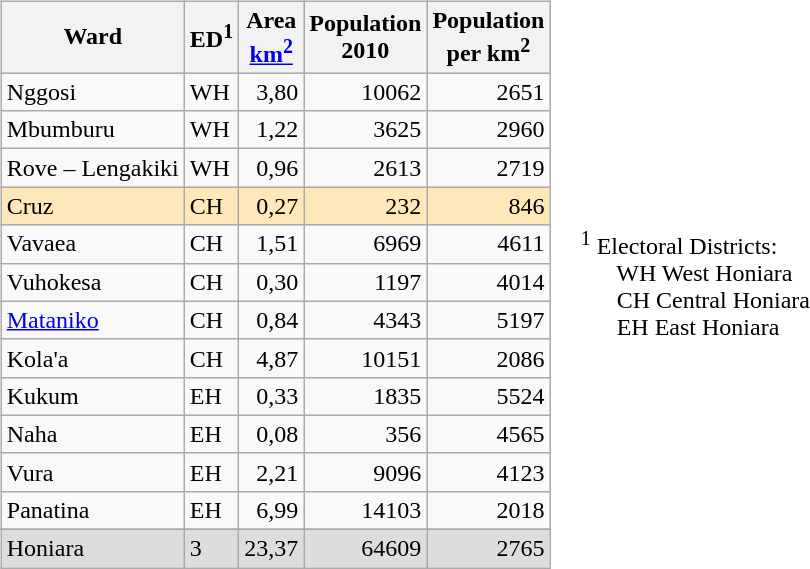<table class="toptextcells">
<tr>
<td><br><table class="wikitable sortable">
<tr style="background:#CCCCCC;">
<th>Ward</th>
<th>ED<sup>1</sup></th>
<th align="right">Area<br><a href='#'>km<sup>2</sup></a></th>
<th>Population<br>2010</th>
<th>Population<br>per km<sup>2</sup></th>
</tr>
<tr>
<td>Nggosi</td>
<td>WH</td>
<td align="right">3,80</td>
<td align="right">10062</td>
<td align="right">2651</td>
</tr>
<tr>
<td>Mbumburu</td>
<td>WH</td>
<td align="right">1,22</td>
<td align="right">3625</td>
<td align="right">2960</td>
</tr>
<tr>
<td>Rove – Lengakiki</td>
<td>WH</td>
<td align="right">0,96</td>
<td align="right">2613</td>
<td align="right">2719</td>
</tr>
<tr style="background:#FFE7BA">
<td>Cruz</td>
<td>CH</td>
<td align="right">0,27</td>
<td align="right">232</td>
<td align="right">846</td>
</tr>
<tr>
<td>Vavaea</td>
<td>CH</td>
<td align="right">1,51</td>
<td align="right">6969</td>
<td align="right">4611</td>
</tr>
<tr>
<td>Vuhokesa</td>
<td>CH</td>
<td align="right">0,30</td>
<td align="right">1197</td>
<td align="right">4014</td>
</tr>
<tr>
<td><a href='#'>Mataniko</a></td>
<td>CH</td>
<td align="right">0,84</td>
<td align="right">4343</td>
<td align="right">5197</td>
</tr>
<tr>
<td>Kola'a</td>
<td>CH</td>
<td align="right">4,87</td>
<td align="right">10151</td>
<td align="right">2086</td>
</tr>
<tr>
<td>Kukum</td>
<td>EH</td>
<td align="right">0,33</td>
<td align="right">1835</td>
<td align="right">5524</td>
</tr>
<tr>
<td>Naha</td>
<td>EH</td>
<td align="right">0,08</td>
<td align="right">356</td>
<td align="right">4565</td>
</tr>
<tr>
<td>Vura</td>
<td>EH</td>
<td align="right">2,21</td>
<td align="right">9096</td>
<td align="right">4123</td>
</tr>
<tr>
<td>Panatina</td>
<td>EH</td>
<td align="right">6,99</td>
<td align="right">14103</td>
<td align="right">2018</td>
</tr>
<tr>
</tr>
<tr style="background:#DDDDDD;"  | class="sortbottom">
<td>Honiara</td>
<td>3</td>
<td align="right">23,37</td>
<td align="right">64609</td>
<td align="right">2765</td>
</tr>
</table>
</td>
<td><br>
<sup>1</sup> Electoral Districts:<br>      WH West Honiara<br>      CH Central Honiara<br>      EH East Honiara</td>
</tr>
</table>
